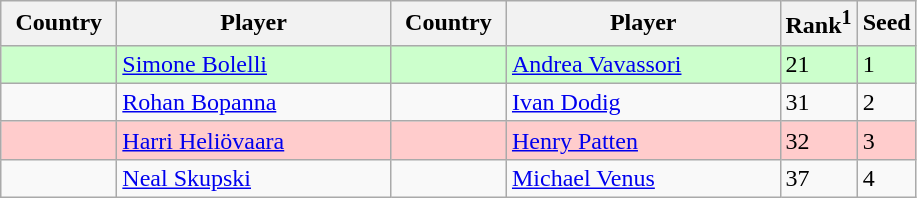<table class="sortable wikitable">
<tr>
<th width="70">Country</th>
<th width="175">Player</th>
<th width="70">Country</th>
<th width="175">Player</th>
<th>Rank<sup>1</sup></th>
<th>Seed</th>
</tr>
<tr bgcolor=#cfc>
<td></td>
<td><a href='#'>Simone Bolelli</a></td>
<td></td>
<td><a href='#'>Andrea Vavassori</a></td>
<td>21</td>
<td>1</td>
</tr>
<tr>
<td></td>
<td><a href='#'>Rohan Bopanna</a></td>
<td></td>
<td><a href='#'>Ivan Dodig</a></td>
<td>31</td>
<td>2</td>
</tr>
<tr bgcolor=#fcc>
<td></td>
<td><a href='#'>Harri Heliövaara</a></td>
<td></td>
<td><a href='#'>Henry Patten</a></td>
<td>32</td>
<td>3</td>
</tr>
<tr>
<td></td>
<td><a href='#'>Neal Skupski</a></td>
<td></td>
<td><a href='#'>Michael Venus</a></td>
<td>37</td>
<td>4</td>
</tr>
</table>
